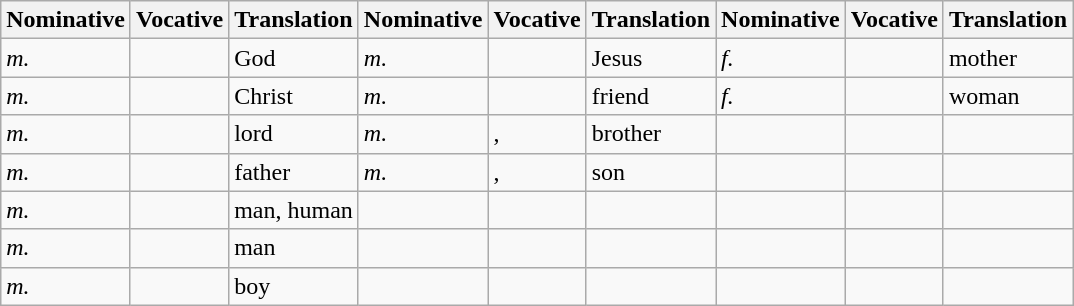<table class="wikitable">
<tr>
<th>Nominative</th>
<th>Vocative</th>
<th>Translation</th>
<th>Nominative</th>
<th>Vocative</th>
<th>Translation</th>
<th>Nominative</th>
<th>Vocative</th>
<th>Translation</th>
</tr>
<tr>
<td> <em>m.</em></td>
<td></td>
<td>God</td>
<td> <em>m.</em></td>
<td></td>
<td>Jesus</td>
<td> <em>f.</em></td>
<td></td>
<td>mother</td>
</tr>
<tr>
<td> <em>m.</em></td>
<td></td>
<td>Christ</td>
<td> <em>m.</em></td>
<td></td>
<td>friend</td>
<td> <em>f.</em></td>
<td></td>
<td>woman</td>
</tr>
<tr>
<td> <em>m.</em></td>
<td></td>
<td>lord</td>
<td> <em>m.</em></td>
<td>, </td>
<td>brother</td>
<td></td>
<td></td>
<td></td>
</tr>
<tr>
<td> <em>m.</em></td>
<td></td>
<td>father</td>
<td> <em>m.</em></td>
<td>, </td>
<td>son</td>
<td></td>
<td></td>
<td></td>
</tr>
<tr>
<td> <em>m.</em></td>
<td></td>
<td>man, human</td>
<td></td>
<td></td>
<td></td>
<td></td>
<td></td>
<td></td>
</tr>
<tr>
<td> <em>m.</em></td>
<td></td>
<td>man</td>
<td></td>
<td></td>
<td></td>
<td></td>
<td></td>
<td></td>
</tr>
<tr>
<td> <em>m.</em></td>
<td></td>
<td>boy</td>
<td></td>
<td></td>
<td></td>
<td></td>
<td></td>
<td></td>
</tr>
</table>
